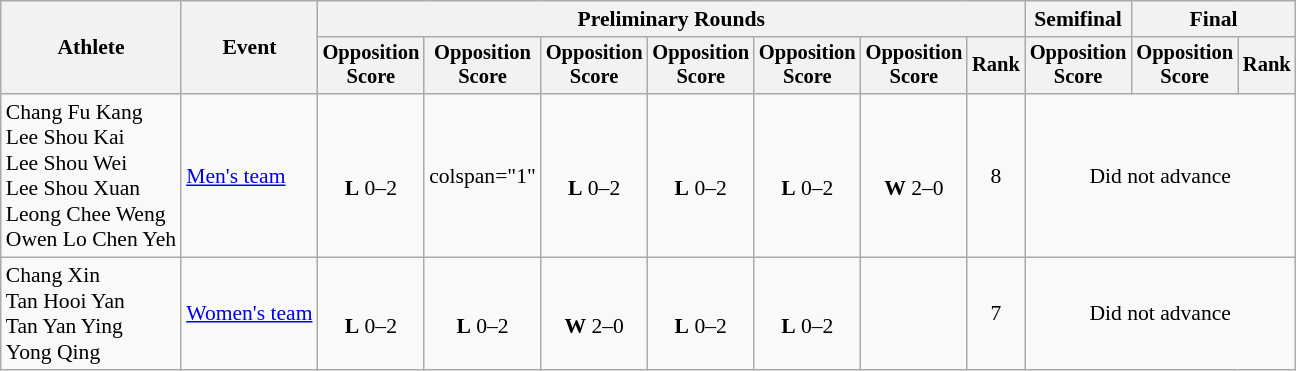<table class="wikitable" style="font-size:90%;text-align:center">
<tr>
<th rowspan="2">Athlete</th>
<th rowspan="2">Event</th>
<th colspan="7">Preliminary Rounds</th>
<th>Semifinal</th>
<th colspan="2">Final</th>
</tr>
<tr style="font-size:95%">
<th>Opposition<br>Score</th>
<th>Opposition<br>Score</th>
<th>Opposition<br>Score</th>
<th>Opposition<br>Score</th>
<th>Opposition<br>Score</th>
<th>Opposition<br>Score</th>
<th>Rank</th>
<th>Opposition<br>Score</th>
<th>Opposition<br>Score</th>
<th>Rank</th>
</tr>
<tr>
<td align="left">Chang Fu Kang<br>Lee Shou Kai<br>Lee Shou Wei<br>Lee Shou Xuan<br>Leong Chee Weng<br>Owen Lo Chen Yeh</td>
<td rowspan="1" align="left"><a href='#'>Men's team</a></td>
<td><br><strong>L</strong> 0–2</td>
<td>colspan="1" </td>
<td><br><strong>L</strong> 0–2</td>
<td><br><strong>L</strong> 0–2</td>
<td><br><strong>L</strong> 0–2</td>
<td><br><strong>W</strong> 2–0</td>
<td>8</td>
<td colspan="3">Did not advance</td>
</tr>
<tr>
<td align="left">Chang Xin<br>Tan Hooi Yan<br>Tan Yan Ying<br>Yong Qing</td>
<td rowspan="1" align="left"><a href='#'>Women's team</a></td>
<td><br><strong>L</strong> 0–2</td>
<td><br><strong>L</strong> 0–2</td>
<td><br><strong>W</strong> 2–0</td>
<td><br><strong>L</strong> 0–2</td>
<td><br><strong>L</strong> 0–2</td>
<td></td>
<td>7</td>
<td colspan="3">Did not advance</td>
</tr>
</table>
